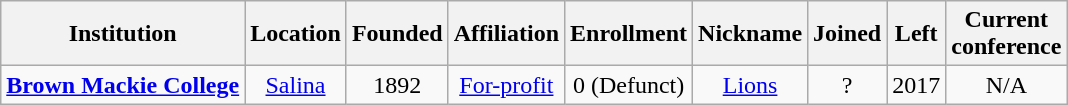<table class="wikitable sortable" style="text-align:center;">
<tr>
<th>Institution</th>
<th>Location</th>
<th>Founded</th>
<th>Affiliation</th>
<th>Enrollment</th>
<th>Nickname</th>
<th>Joined</th>
<th>Left</th>
<th>Current<br>conference</th>
</tr>
<tr>
<td><strong><a href='#'>Brown Mackie College</a></strong></td>
<td><a href='#'>Salina</a></td>
<td>1892</td>
<td><a href='#'>For-profit</a></td>
<td>0 (Defunct)</td>
<td><a href='#'>Lions</a></td>
<td>?</td>
<td>2017</td>
<td>N/A</td>
</tr>
</table>
